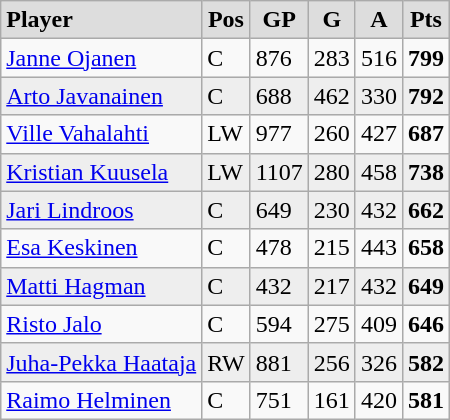<table class="wikitable">
<tr style="text-align:center; font-weight:bold; background:#ddd;">
<td style="text-align:left;">Player</td>
<td>Pos</td>
<td>GP</td>
<td>G</td>
<td>A</td>
<td>Pts</td>
</tr>
<tr>
<td style="text-align:left;"><a href='#'>Janne Ojanen</a></td>
<td>C</td>
<td>876</td>
<td>283</td>
<td>516</td>
<td><strong>799</strong></td>
</tr>
<tr style="background:#eee;">
<td style="text-align:left;"><a href='#'>Arto Javanainen</a></td>
<td>C</td>
<td>688</td>
<td>462</td>
<td>330</td>
<td><strong>792</strong></td>
</tr>
<tr>
<td style="text-align:left;"><a href='#'>Ville Vahalahti</a></td>
<td>LW</td>
<td>977</td>
<td>260</td>
<td>427</td>
<td><strong>687</strong></td>
</tr>
<tr style="background:#eee;">
<td style="text-align:left;"><a href='#'>Kristian Kuusela</a></td>
<td>LW</td>
<td>1107</td>
<td>280</td>
<td>458</td>
<td><strong>738</strong></td>
</tr>
<tr style="background:#eee;">
<td style="text-align:left;"><a href='#'>Jari Lindroos</a></td>
<td>C</td>
<td>649</td>
<td>230</td>
<td>432</td>
<td><strong>662</strong></td>
</tr>
<tr>
<td style="text-align:left;"><a href='#'>Esa Keskinen</a></td>
<td>C</td>
<td>478</td>
<td>215</td>
<td>443</td>
<td><strong>658</strong></td>
</tr>
<tr style="background:#eee;">
<td style="text-align:left;"><a href='#'>Matti Hagman</a></td>
<td>C</td>
<td>432</td>
<td>217</td>
<td>432</td>
<td><strong>649</strong></td>
</tr>
<tr>
<td style="text-align:left;"><a href='#'>Risto Jalo</a></td>
<td>C</td>
<td>594</td>
<td>275</td>
<td>409</td>
<td><strong>646</strong></td>
</tr>
<tr style="background:#eee;">
<td style="text-align:left;"><a href='#'>Juha-Pekka Haataja</a></td>
<td>RW</td>
<td>881</td>
<td>256</td>
<td>326</td>
<td><strong>582</strong></td>
</tr>
<tr>
<td style="text-align:left;"><a href='#'>Raimo Helminen</a></td>
<td>C</td>
<td>751</td>
<td>161</td>
<td>420</td>
<td><strong>581</strong></td>
</tr>
</table>
